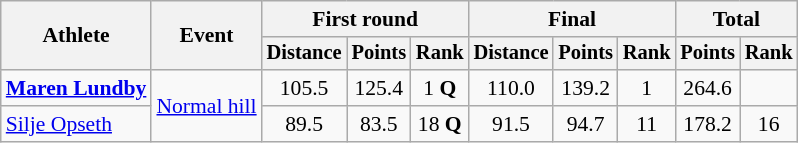<table class="wikitable" style="font-size:90%">
<tr>
<th rowspan=2>Athlete</th>
<th rowspan=2>Event</th>
<th colspan=3>First round</th>
<th colspan=3>Final</th>
<th colspan=2>Total</th>
</tr>
<tr style="font-size:95%">
<th>Distance</th>
<th>Points</th>
<th>Rank</th>
<th>Distance</th>
<th>Points</th>
<th>Rank</th>
<th>Points</th>
<th>Rank</th>
</tr>
<tr align=center>
<td align=left><strong><a href='#'>Maren Lundby</a></strong></td>
<td align=left rowspan=2><a href='#'>Normal hill</a></td>
<td>105.5</td>
<td>125.4</td>
<td>1 <strong>Q</strong></td>
<td>110.0</td>
<td>139.2</td>
<td>1</td>
<td>264.6</td>
<td></td>
</tr>
<tr align=center>
<td align=left><a href='#'>Silje Opseth</a></td>
<td>89.5</td>
<td>83.5</td>
<td>18 <strong>Q</strong></td>
<td>91.5</td>
<td>94.7</td>
<td>11</td>
<td>178.2</td>
<td>16</td>
</tr>
</table>
